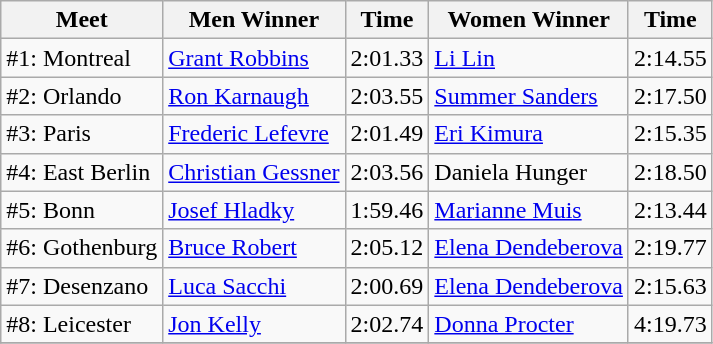<table class=wikitable>
<tr>
<th>Meet</th>
<th>Men Winner</th>
<th>Time</th>
<th>Women Winner</th>
<th>Time</th>
</tr>
<tr>
<td>#1: Montreal</td>
<td> <a href='#'>Grant Robbins</a></td>
<td align=center>2:01.33</td>
<td> <a href='#'>Li Lin</a></td>
<td align=center>2:14.55</td>
</tr>
<tr>
<td>#2: Orlando</td>
<td> <a href='#'>Ron Karnaugh</a></td>
<td align=center>2:03.55</td>
<td> <a href='#'>Summer Sanders</a></td>
<td align=center>2:17.50</td>
</tr>
<tr>
<td>#3: Paris</td>
<td> <a href='#'>Frederic Lefevre</a></td>
<td align=center>2:01.49</td>
<td> <a href='#'>Eri Kimura</a></td>
<td align=center>2:15.35</td>
</tr>
<tr>
<td>#4: East Berlin</td>
<td> <a href='#'>Christian Gessner</a></td>
<td align=center>2:03.56</td>
<td> Daniela Hunger</td>
<td align=center>2:18.50</td>
</tr>
<tr>
<td>#5: Bonn</td>
<td> <a href='#'>Josef Hladky</a></td>
<td align=center>1:59.46</td>
<td> <a href='#'>Marianne Muis</a></td>
<td align=center>2:13.44</td>
</tr>
<tr>
<td>#6: Gothenburg</td>
<td> <a href='#'>Bruce Robert</a></td>
<td align=center>2:05.12</td>
<td> <a href='#'>Elena Dendeberova</a></td>
<td align=center>2:19.77</td>
</tr>
<tr>
<td>#7: Desenzano</td>
<td> <a href='#'>Luca Sacchi</a></td>
<td align=center>2:00.69</td>
<td> <a href='#'>Elena Dendeberova</a></td>
<td align=center>2:15.63</td>
</tr>
<tr>
<td>#8: Leicester</td>
<td> <a href='#'>Jon Kelly</a></td>
<td align=center>2:02.74</td>
<td> <a href='#'>Donna Procter</a></td>
<td align=center>4:19.73</td>
</tr>
<tr>
</tr>
</table>
